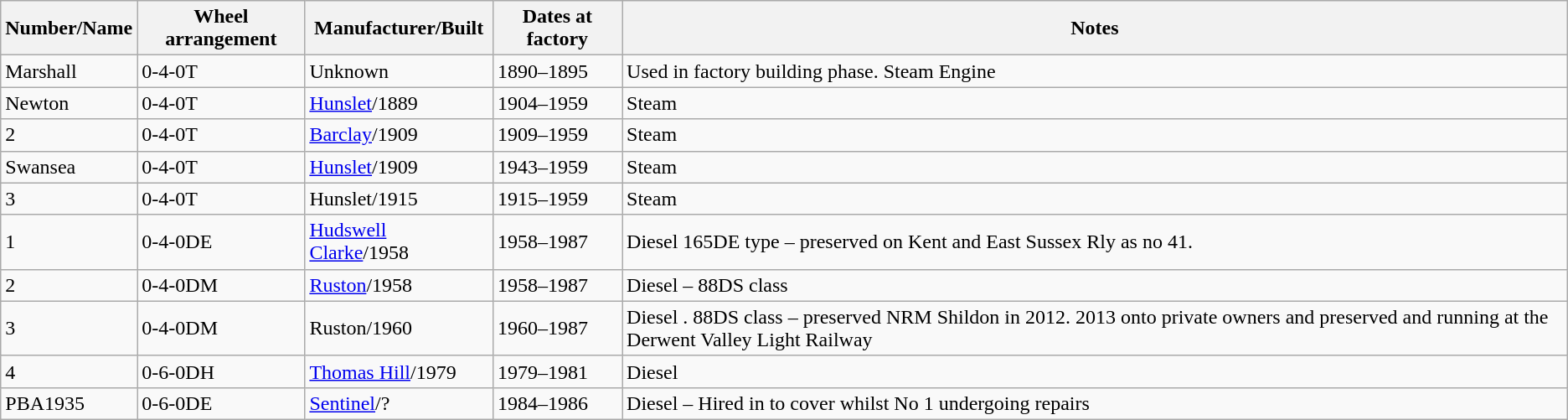<table class="wikitable">
<tr>
<th>Number/Name</th>
<th>Wheel arrangement</th>
<th>Manufacturer/Built</th>
<th>Dates at factory</th>
<th>Notes</th>
</tr>
<tr>
<td>Marshall</td>
<td>0-4-0T</td>
<td>Unknown</td>
<td>1890–1895</td>
<td>Used in factory building phase. Steam Engine</td>
</tr>
<tr>
<td>Newton</td>
<td>0-4-0T</td>
<td><a href='#'>Hunslet</a>/1889</td>
<td>1904–1959</td>
<td>Steam</td>
</tr>
<tr>
<td>2</td>
<td>0-4-0T</td>
<td><a href='#'>Barclay</a>/1909</td>
<td>1909–1959</td>
<td>Steam</td>
</tr>
<tr>
<td>Swansea</td>
<td>0-4-0T</td>
<td><a href='#'>Hunslet</a>/1909</td>
<td>1943–1959</td>
<td>Steam</td>
</tr>
<tr>
<td>3</td>
<td>0-4-0T</td>
<td>Hunslet/1915</td>
<td>1915–1959</td>
<td>Steam</td>
</tr>
<tr>
<td>1</td>
<td>0-4-0DE</td>
<td><a href='#'>Hudswell Clarke</a>/1958</td>
<td>1958–1987</td>
<td>Diesel 165DE type – preserved on Kent and East Sussex Rly as no 41.</td>
</tr>
<tr>
<td>2</td>
<td>0-4-0DM</td>
<td><a href='#'>Ruston</a>/1958</td>
<td>1958–1987</td>
<td>Diesel – 88DS class</td>
</tr>
<tr>
<td>3</td>
<td>0-4-0DM</td>
<td>Ruston/1960</td>
<td>1960–1987</td>
<td>Diesel . 88DS class – preserved NRM Shildon in 2012. 2013 onto private owners and preserved and running at the Derwent Valley Light Railway</td>
</tr>
<tr>
<td>4</td>
<td>0-6-0DH</td>
<td><a href='#'>Thomas Hill</a>/1979</td>
<td>1979–1981</td>
<td>Diesel</td>
</tr>
<tr>
<td>PBA1935</td>
<td>0-6-0DE</td>
<td><a href='#'>Sentinel</a>/?</td>
<td>1984–1986</td>
<td>Diesel – Hired in to cover whilst No 1 undergoing repairs</td>
</tr>
</table>
